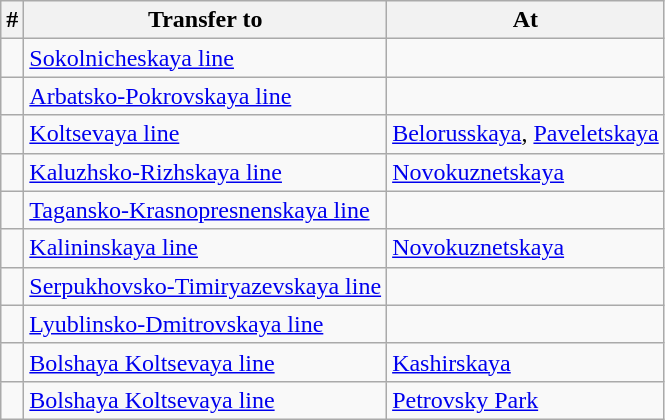<table class="wikitable" style="border-collapse: collapse; text-align: left;">
<tr>
<th>#</th>
<th>Transfer to</th>
<th>At</th>
</tr>
<tr>
<td></td>
<td style="text-align: left;"><a href='#'>Sokolnicheskaya line</a></td>
<td></td>
</tr>
<tr>
<td></td>
<td style="text-align: left;"><a href='#'>Arbatsko-Pokrovskaya line</a></td>
<td></td>
</tr>
<tr>
<td></td>
<td style="text-align: left;"><a href='#'>Koltsevaya line</a></td>
<td><a href='#'>Belorusskaya</a>, <a href='#'>Paveletskaya</a></td>
</tr>
<tr>
<td></td>
<td style="text-align: left;"><a href='#'>Kaluzhsko-Rizhskaya line</a></td>
<td><a href='#'>Novokuznetskaya</a></td>
</tr>
<tr>
<td></td>
<td style="text-align: left;"><a href='#'>Tagansko-Krasnopresnenskaya line</a></td>
<td></td>
</tr>
<tr>
<td></td>
<td style="text-align: left;"><a href='#'>Kalininskaya line</a></td>
<td><a href='#'>Novokuznetskaya</a></td>
</tr>
<tr>
<td></td>
<td style="text-align: left;"><a href='#'>Serpukhovsko-Timiryazevskaya line</a></td>
<td></td>
</tr>
<tr>
<td></td>
<td style="text-align: left;"><a href='#'>Lyublinsko-Dmitrovskaya line</a></td>
<td></td>
</tr>
<tr>
<td></td>
<td style="text-align: left;"><a href='#'>Bolshaya Koltsevaya line</a></td>
<td><a href='#'>Kashirskaya</a></td>
</tr>
<tr>
<td> </td>
<td style="text-align: left;"><a href='#'>Bolshaya Koltsevaya line</a></td>
<td><a href='#'>Petrovsky Park</a></td>
</tr>
</table>
